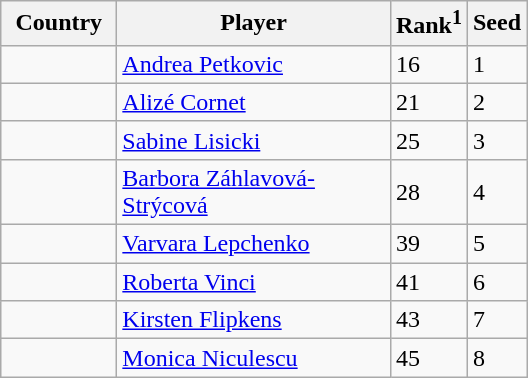<table class="sortable wikitable">
<tr>
<th width="70">Country</th>
<th width="175">Player</th>
<th>Rank<sup>1</sup></th>
<th>Seed</th>
</tr>
<tr>
<td></td>
<td><a href='#'>Andrea Petkovic</a></td>
<td>16</td>
<td>1</td>
</tr>
<tr>
<td></td>
<td><a href='#'>Alizé Cornet</a></td>
<td>21</td>
<td>2</td>
</tr>
<tr>
<td></td>
<td><a href='#'>Sabine Lisicki</a></td>
<td>25</td>
<td>3</td>
</tr>
<tr>
<td></td>
<td><a href='#'>Barbora Záhlavová-Strýcová</a></td>
<td>28</td>
<td>4</td>
</tr>
<tr>
<td></td>
<td><a href='#'>Varvara Lepchenko</a></td>
<td>39</td>
<td>5</td>
</tr>
<tr>
<td></td>
<td><a href='#'>Roberta Vinci</a></td>
<td>41</td>
<td>6</td>
</tr>
<tr>
<td></td>
<td><a href='#'>Kirsten Flipkens</a></td>
<td>43</td>
<td>7</td>
</tr>
<tr>
<td></td>
<td><a href='#'>Monica Niculescu</a></td>
<td>45</td>
<td>8</td>
</tr>
</table>
